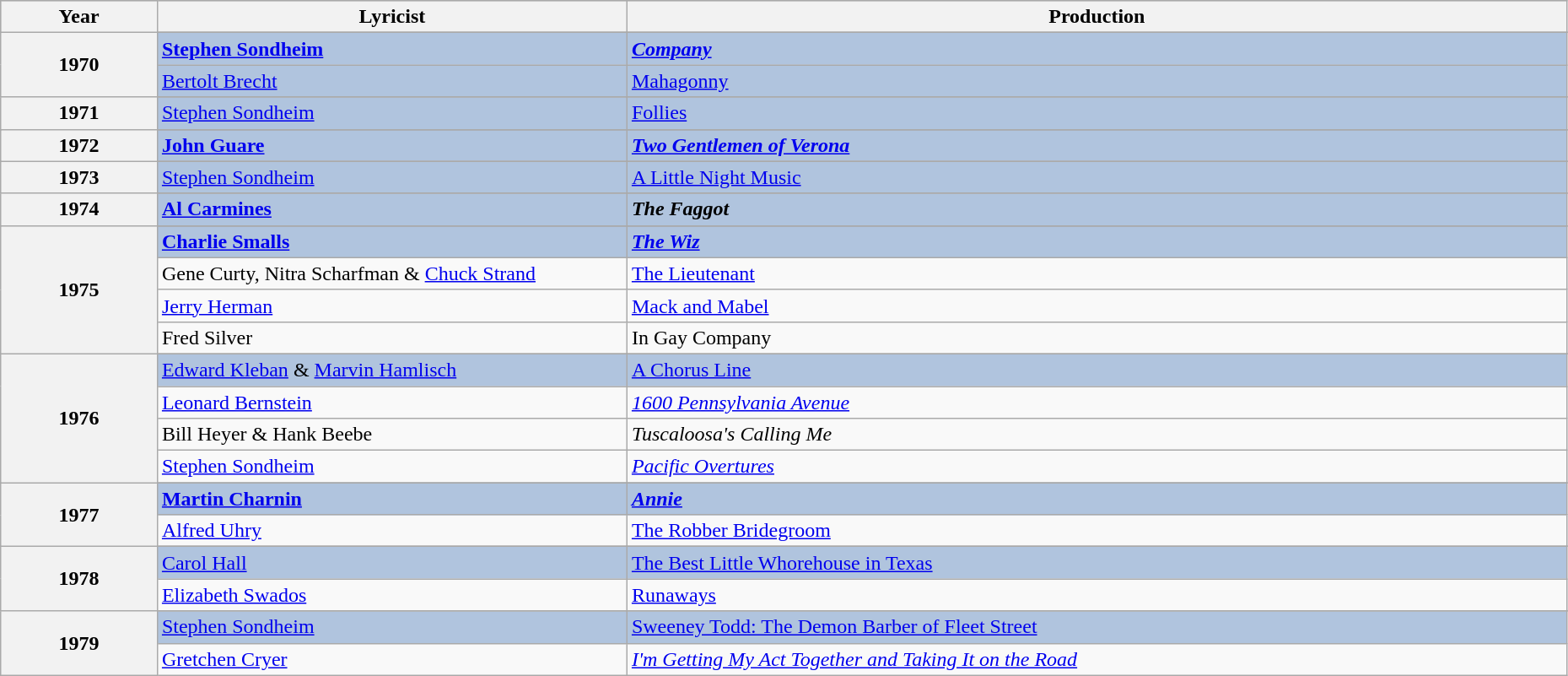<table class="wikitable" style="width:98%;">
<tr style="background:#bebebe;">
<th style="width:10%;">Year</th>
<th style="width:30%;">Lyricist</th>
<th style="width:60%;">Production</th>
</tr>
<tr>
<th rowspan="3" align="center">1970</th>
</tr>
<tr style="background:#B0C4DE">
<td><strong><a href='#'>Stephen Sondheim</a></strong></td>
<td><strong><em><a href='#'>Company</a><em> <strong></td>
</tr>
<tr style="background:#B0C4DE">
<td></strong><a href='#'>Bertolt Brecht</a><strong></td>
<td></em></strong><a href='#'>Mahagonny</a><strong><em></td>
</tr>
<tr>
<th rowspan="2" align="center">1971</th>
</tr>
<tr style="background:#B0C4DE">
<td></strong><a href='#'>Stephen Sondheim</a><strong></td>
<td></em></strong><a href='#'>Follies</a></em> </strong></td>
</tr>
<tr>
<th rowspan="2" align="center">1972</th>
</tr>
<tr style="background:#B0C4DE">
<td><strong><a href='#'>John Guare</a></strong></td>
<td><strong><em><a href='#'>Two Gentlemen of Verona</a><em> <strong></td>
</tr>
<tr>
<th rowspan="2" align="center">1973</th>
</tr>
<tr style="background:#B0C4DE">
<td></strong><a href='#'>Stephen Sondheim</a><strong></td>
<td></em></strong><a href='#'>A Little Night Music</a></em> </strong></td>
</tr>
<tr>
<th rowspan="2" align="center">1974</th>
</tr>
<tr style="background:#B0C4DE">
<td><strong><a href='#'>Al Carmines</a></strong></td>
<td><strong><em>The Faggot</em></strong></td>
</tr>
<tr>
<th rowspan="5" align="center">1975</th>
</tr>
<tr style="background:#B0C4DE">
<td><strong><a href='#'>Charlie Smalls</a></strong></td>
<td><strong><em><a href='#'>The Wiz</a><em> <strong></td>
</tr>
<tr>
<td>Gene Curty, Nitra Scharfman & <a href='#'>Chuck Strand</a></td>
<td></em><a href='#'>The Lieutenant</a><em></td>
</tr>
<tr>
<td><a href='#'>Jerry Herman</a></td>
<td></em><a href='#'>Mack and Mabel</a><em></td>
</tr>
<tr>
<td>Fred Silver</td>
<td></em>In Gay Company<em></td>
</tr>
<tr>
<th rowspan="5" align="center">1976</th>
</tr>
<tr style="background:#B0C4DE">
<td></strong><a href='#'>Edward Kleban</a> & <a href='#'>Marvin Hamlisch</a><strong></td>
<td></em></strong><a href='#'>A Chorus Line</a></em> </strong></td>
</tr>
<tr>
<td><a href='#'>Leonard Bernstein</a></td>
<td><em><a href='#'>1600 Pennsylvania Avenue</a></em></td>
</tr>
<tr>
<td>Bill Heyer & Hank Beebe</td>
<td><em>Tuscaloosa's Calling Me</em></td>
</tr>
<tr>
<td><a href='#'>Stephen Sondheim</a></td>
<td><em><a href='#'>Pacific Overtures</a></em></td>
</tr>
<tr>
<th rowspan="3" align="center">1977</th>
</tr>
<tr style="background:#B0C4DE">
<td><strong><a href='#'>Martin Charnin</a></strong></td>
<td><strong><em><a href='#'>Annie</a><em> <strong></td>
</tr>
<tr>
<td><a href='#'>Alfred Uhry</a></td>
<td></em><a href='#'>The Robber Bridegroom</a><em></td>
</tr>
<tr>
<th rowspan="3" align="center">1978</th>
</tr>
<tr style="background:#B0C4DE">
<td></strong><a href='#'>Carol Hall</a><strong></td>
<td></em></strong><a href='#'>The Best Little Whorehouse in Texas</a><strong><em></td>
</tr>
<tr>
<td><a href='#'>Elizabeth Swados</a></td>
<td></em><a href='#'>Runaways</a><em></td>
</tr>
<tr>
<th rowspan="3" align="center">1979</th>
</tr>
<tr style="background:#B0C4DE">
<td></strong><a href='#'>Stephen Sondheim</a><strong></td>
<td></em></strong><a href='#'>Sweeney Todd: The Demon Barber of Fleet Street</a></em> </strong></td>
</tr>
<tr>
<td><a href='#'>Gretchen Cryer</a></td>
<td><em><a href='#'>I'm Getting My Act Together and Taking It on the Road</a></em></td>
</tr>
</table>
